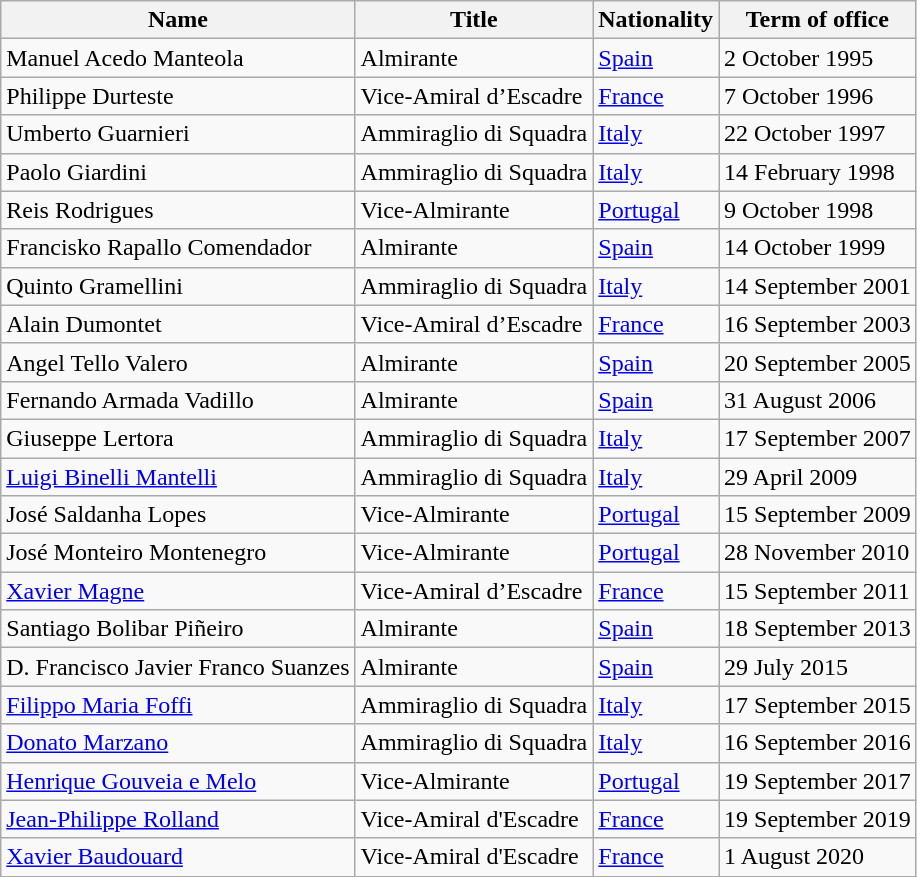<table class="wikitable">
<tr>
<th>Name</th>
<th>Title</th>
<th>Nationality</th>
<th>Term of office</th>
</tr>
<tr>
<td>Manuel Acedo Manteola</td>
<td>Almirante</td>
<td><a href='#'>Spain</a></td>
<td>2 October 1995</td>
</tr>
<tr>
<td>Philippe Durteste</td>
<td>Vice-Amiral d’Escadre</td>
<td><a href='#'>France</a></td>
<td>7 October 1996</td>
</tr>
<tr>
<td>Umberto Guarnieri</td>
<td>Ammiraglio di Squadra</td>
<td><a href='#'>Italy</a></td>
<td>22 October 1997</td>
</tr>
<tr>
<td>Paolo Giardini</td>
<td>Ammiraglio di Squadra</td>
<td><a href='#'>Italy</a></td>
<td>14 February 1998</td>
</tr>
<tr>
<td>Reis Rodrigues</td>
<td>Vice-Almirante</td>
<td><a href='#'>Portugal</a></td>
<td>9 October 1998</td>
</tr>
<tr>
<td>Francisko Rapallo Comendador</td>
<td>Almirante</td>
<td><a href='#'>Spain</a></td>
<td>14 October 1999</td>
</tr>
<tr>
<td>Quinto Gramellini</td>
<td>Ammiraglio di Squadra</td>
<td><a href='#'>Italy</a></td>
<td>14 September 2001</td>
</tr>
<tr>
<td>Alain Dumontet</td>
<td>Vice-Amiral d’Escadre</td>
<td><a href='#'>France</a></td>
<td>16 September 2003</td>
</tr>
<tr>
<td>Angel Tello Valero</td>
<td>Almirante</td>
<td><a href='#'>Spain</a></td>
<td>20 September 2005</td>
</tr>
<tr>
<td>Fernando Armada Vadillo</td>
<td>Almirante</td>
<td><a href='#'>Spain</a></td>
<td>31 August 2006</td>
</tr>
<tr>
<td>Giuseppe Lertora</td>
<td>Ammiraglio di Squadra</td>
<td><a href='#'>Italy</a></td>
<td>17 September 2007</td>
</tr>
<tr>
<td><a href='#'>Luigi Binelli Mantelli</a></td>
<td>Ammiraglio di Squadra</td>
<td><a href='#'>Italy</a></td>
<td>29 April 2009</td>
</tr>
<tr>
<td>José Saldanha Lopes</td>
<td>Vice-Almirante</td>
<td><a href='#'>Portugal</a></td>
<td>15 September 2009</td>
</tr>
<tr>
<td>José Monteiro Montenegro</td>
<td>Vice-Almirante</td>
<td><a href='#'>Portugal</a></td>
<td>28 November 2010</td>
</tr>
<tr>
<td><a href='#'>Xavier Magne</a></td>
<td>Vice-Amiral d’Escadre</td>
<td><a href='#'>France</a></td>
<td>15 September 2011</td>
</tr>
<tr>
<td>Santiago Bolibar Piñeiro</td>
<td>Almirante</td>
<td><a href='#'>Spain</a></td>
<td>18 September 2013</td>
</tr>
<tr>
<td>D. Francisco Javier Franco Suanzes</td>
<td>Almirante</td>
<td><a href='#'>Spain</a></td>
<td>29 July 2015</td>
</tr>
<tr>
<td><a href='#'>Filippo Maria Foffi</a></td>
<td>Ammiraglio di Squadra</td>
<td><a href='#'>Italy</a></td>
<td>17 September 2015</td>
</tr>
<tr>
<td><a href='#'>Donato Marzano</a></td>
<td>Ammiraglio di Squadra</td>
<td><a href='#'>Italy</a></td>
<td>16 September 2016</td>
</tr>
<tr>
<td><a href='#'>Henrique Gouveia e Melo</a></td>
<td>Vice-Almirante</td>
<td><a href='#'>Portugal</a></td>
<td>19 September 2017</td>
</tr>
<tr>
<td><a href='#'>Jean-Philippe Rolland</a></td>
<td>Vice-Amiral d'Escadre</td>
<td><a href='#'>France</a></td>
<td>19 September 2019</td>
</tr>
<tr>
<td><a href='#'>Xavier Baudouard</a></td>
<td>Vice-Amiral d'Escadre</td>
<td><a href='#'>France</a></td>
<td>1 August 2020</td>
</tr>
</table>
